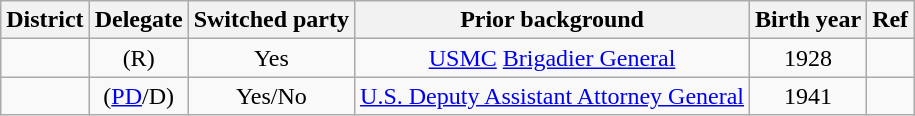<table class="sortable wikitable" style="text-align:center">
<tr>
<th>District</th>
<th>Delegate</th>
<th>Switched party</th>
<th>Prior background</th>
<th>Birth year</th>
<th>Ref</th>
</tr>
<tr>
<td></td>
<td> (R)</td>
<td>Yes</td>
<td><a href='#'>USMC</a> <a href='#'>Brigadier General</a></td>
<td>1928</td>
<td></td>
</tr>
<tr>
<td></td>
<td> (<a href='#'>PD</a>/D)</td>
<td>Yes/No</td>
<td><a href='#'>U.S. Deputy Assistant Attorney General</a></td>
<td>1941</td>
<td></td>
</tr>
</table>
